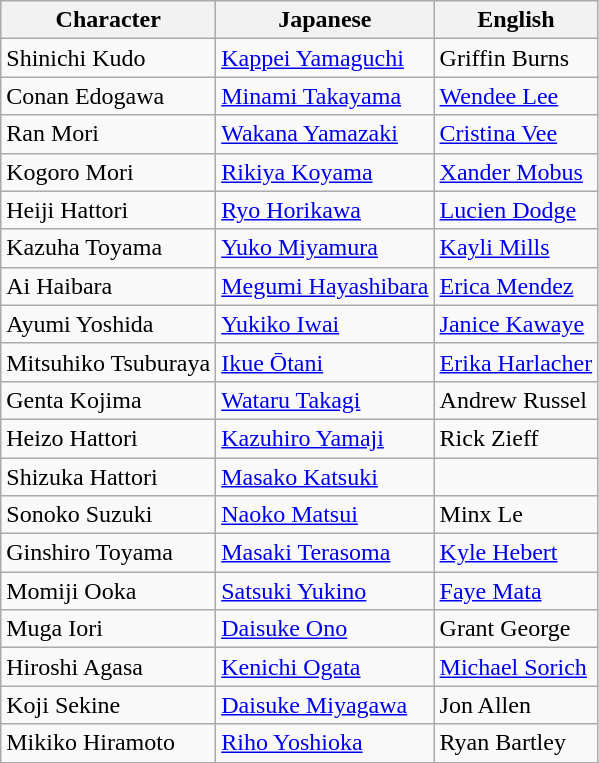<table class="wikitable">
<tr>
<th>Character</th>
<th>Japanese</th>
<th>English</th>
</tr>
<tr>
<td>Shinichi Kudo</td>
<td><a href='#'>Kappei Yamaguchi</a></td>
<td>Griffin Burns</td>
</tr>
<tr>
<td>Conan Edogawa</td>
<td><a href='#'>Minami Takayama</a></td>
<td><a href='#'>Wendee Lee</a></td>
</tr>
<tr>
<td>Ran Mori</td>
<td><a href='#'>Wakana Yamazaki</a></td>
<td><a href='#'>Cristina Vee</a></td>
</tr>
<tr>
<td>Kogoro Mori</td>
<td><a href='#'>Rikiya Koyama</a></td>
<td><a href='#'>Xander Mobus</a></td>
</tr>
<tr>
<td>Heiji Hattori</td>
<td><a href='#'>Ryo Horikawa</a></td>
<td><a href='#'>Lucien Dodge</a></td>
</tr>
<tr>
<td>Kazuha Toyama</td>
<td><a href='#'>Yuko Miyamura</a></td>
<td><a href='#'>Kayli Mills</a></td>
</tr>
<tr>
<td>Ai Haibara</td>
<td><a href='#'>Megumi Hayashibara</a></td>
<td><a href='#'>Erica Mendez</a></td>
</tr>
<tr>
<td>Ayumi Yoshida</td>
<td><a href='#'>Yukiko Iwai</a></td>
<td><a href='#'>Janice Kawaye</a></td>
</tr>
<tr>
<td>Mitsuhiko Tsuburaya</td>
<td><a href='#'>Ikue Ōtani</a></td>
<td><a href='#'>Erika Harlacher</a></td>
</tr>
<tr>
<td>Genta Kojima</td>
<td><a href='#'>Wataru Takagi</a></td>
<td>Andrew Russel</td>
</tr>
<tr>
<td>Heizo Hattori</td>
<td><a href='#'>Kazuhiro Yamaji</a></td>
<td>Rick Zieff</td>
</tr>
<tr>
<td>Shizuka Hattori</td>
<td><a href='#'>Masako Katsuki</a></td>
<td></td>
</tr>
<tr>
<td>Sonoko Suzuki</td>
<td><a href='#'>Naoko Matsui</a></td>
<td>Minx Le</td>
</tr>
<tr>
<td>Ginshiro Toyama</td>
<td><a href='#'>Masaki Terasoma</a></td>
<td><a href='#'>Kyle Hebert</a></td>
</tr>
<tr>
<td>Momiji Ooka</td>
<td><a href='#'>Satsuki Yukino</a></td>
<td><a href='#'>Faye Mata</a></td>
</tr>
<tr>
<td>Muga Iori</td>
<td><a href='#'>Daisuke Ono</a></td>
<td>Grant George</td>
</tr>
<tr>
<td>Hiroshi Agasa</td>
<td><a href='#'>Kenichi Ogata</a></td>
<td><a href='#'>Michael Sorich</a></td>
</tr>
<tr>
<td>Koji Sekine</td>
<td><a href='#'>Daisuke Miyagawa</a></td>
<td>Jon Allen</td>
</tr>
<tr>
<td>Mikiko Hiramoto</td>
<td><a href='#'>Riho Yoshioka</a></td>
<td>Ryan Bartley</td>
</tr>
<tr>
</tr>
</table>
